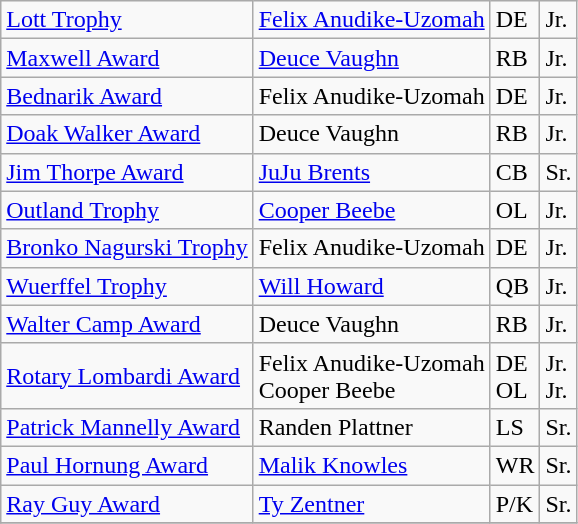<table class="wikitable">
<tr>
<td><a href='#'>Lott Trophy</a></td>
<td><a href='#'>Felix Anudike-Uzomah</a></td>
<td>DE</td>
<td>Jr.</td>
</tr>
<tr>
<td><a href='#'>Maxwell Award</a></td>
<td><a href='#'>Deuce Vaughn</a></td>
<td>RB</td>
<td>Jr.</td>
</tr>
<tr>
<td><a href='#'>Bednarik Award</a></td>
<td>Felix Anudike-Uzomah</td>
<td>DE</td>
<td>Jr.</td>
</tr>
<tr>
<td><a href='#'>Doak Walker Award</a></td>
<td>Deuce Vaughn</td>
<td>RB</td>
<td>Jr.</td>
</tr>
<tr>
<td><a href='#'>Jim Thorpe Award</a></td>
<td><a href='#'>JuJu Brents</a></td>
<td>CB</td>
<td>Sr.</td>
</tr>
<tr>
<td><a href='#'>Outland Trophy</a></td>
<td><a href='#'>Cooper Beebe</a></td>
<td>OL</td>
<td>Jr.</td>
</tr>
<tr>
<td><a href='#'>Bronko Nagurski Trophy</a></td>
<td>Felix Anudike-Uzomah</td>
<td>DE</td>
<td>Jr.</td>
</tr>
<tr>
<td><a href='#'>Wuerffel Trophy</a></td>
<td><a href='#'>Will Howard</a></td>
<td>QB</td>
<td>Jr.</td>
</tr>
<tr>
<td><a href='#'>Walter Camp Award</a></td>
<td>Deuce Vaughn</td>
<td>RB</td>
<td>Jr.</td>
</tr>
<tr>
<td><a href='#'>Rotary Lombardi Award</a></td>
<td>Felix Anudike-Uzomah<br>Cooper Beebe</td>
<td>DE<br>OL</td>
<td>Jr.<br>Jr.</td>
</tr>
<tr>
<td><a href='#'>Patrick Mannelly Award</a></td>
<td>Randen Plattner</td>
<td>LS</td>
<td>Sr.</td>
</tr>
<tr>
<td><a href='#'>Paul Hornung Award</a></td>
<td><a href='#'>Malik Knowles</a></td>
<td>WR</td>
<td>Sr.</td>
</tr>
<tr>
<td><a href='#'>Ray Guy Award</a></td>
<td><a href='#'>Ty Zentner</a></td>
<td>P/K</td>
<td>Sr.</td>
</tr>
<tr>
</tr>
</table>
